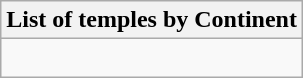<table class="wikitable">
<tr>
<th>List of temples by Continent</th>
</tr>
<tr>
<td><br>
</td>
</tr>
</table>
